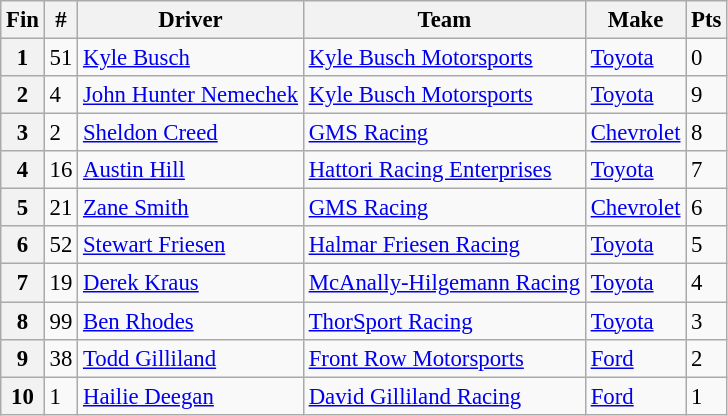<table class="wikitable" style="font-size: 95%;">
<tr>
<th>Fin</th>
<th>#</th>
<th>Driver</th>
<th>Team</th>
<th>Make</th>
<th>Pts</th>
</tr>
<tr>
<th>1</th>
<td>51</td>
<td><a href='#'>Kyle Busch</a></td>
<td><a href='#'>Kyle Busch Motorsports</a></td>
<td><a href='#'>Toyota</a></td>
<td>0</td>
</tr>
<tr>
<th>2</th>
<td>4</td>
<td><a href='#'>John Hunter Nemechek</a></td>
<td><a href='#'>Kyle Busch Motorsports</a></td>
<td><a href='#'>Toyota</a></td>
<td>9</td>
</tr>
<tr>
<th>3</th>
<td>2</td>
<td><a href='#'>Sheldon Creed</a></td>
<td><a href='#'>GMS Racing</a></td>
<td><a href='#'>Chevrolet</a></td>
<td>8</td>
</tr>
<tr>
<th>4</th>
<td>16</td>
<td><a href='#'>Austin Hill</a></td>
<td><a href='#'>Hattori Racing Enterprises</a></td>
<td><a href='#'>Toyota</a></td>
<td>7</td>
</tr>
<tr>
<th>5</th>
<td>21</td>
<td><a href='#'>Zane Smith</a></td>
<td><a href='#'>GMS Racing</a></td>
<td><a href='#'>Chevrolet</a></td>
<td>6</td>
</tr>
<tr>
<th>6</th>
<td>52</td>
<td><a href='#'>Stewart Friesen</a></td>
<td><a href='#'>Halmar Friesen Racing</a></td>
<td><a href='#'>Toyota</a></td>
<td>5</td>
</tr>
<tr>
<th>7</th>
<td>19</td>
<td><a href='#'>Derek Kraus</a></td>
<td><a href='#'>McAnally-Hilgemann Racing</a></td>
<td><a href='#'>Toyota</a></td>
<td>4</td>
</tr>
<tr>
<th>8</th>
<td>99</td>
<td><a href='#'>Ben Rhodes</a></td>
<td><a href='#'>ThorSport Racing</a></td>
<td><a href='#'>Toyota</a></td>
<td>3</td>
</tr>
<tr>
<th>9</th>
<td>38</td>
<td><a href='#'>Todd Gilliland</a></td>
<td><a href='#'>Front Row Motorsports</a></td>
<td><a href='#'>Ford</a></td>
<td>2</td>
</tr>
<tr>
<th>10</th>
<td>1</td>
<td><a href='#'>Hailie Deegan</a></td>
<td><a href='#'>David Gilliland Racing</a></td>
<td><a href='#'>Ford</a></td>
<td>1</td>
</tr>
</table>
